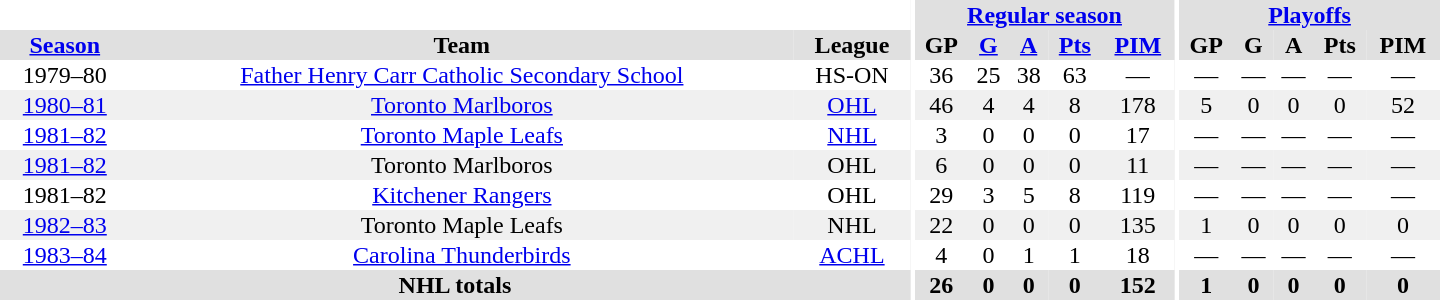<table border="0" cellpadding="1" cellspacing="0" style="text-align:center; width:60em">
<tr bgcolor="#e0e0e0">
<th colspan="3" bgcolor="#ffffff"></th>
<th rowspan="100" bgcolor="#ffffff"></th>
<th colspan="5"><a href='#'>Regular season</a></th>
<th rowspan="100" bgcolor="#ffffff"></th>
<th colspan="5"><a href='#'>Playoffs</a></th>
</tr>
<tr bgcolor="#e0e0e0">
<th><a href='#'>Season</a></th>
<th>Team</th>
<th>League</th>
<th>GP</th>
<th><a href='#'>G</a></th>
<th><a href='#'>A</a></th>
<th><a href='#'>Pts</a></th>
<th><a href='#'>PIM</a></th>
<th>GP</th>
<th>G</th>
<th>A</th>
<th>Pts</th>
<th>PIM</th>
</tr>
<tr>
<td>1979–80</td>
<td><a href='#'>Father Henry Carr Catholic Secondary School</a></td>
<td>HS-ON</td>
<td>36</td>
<td>25</td>
<td>38</td>
<td>63</td>
<td>—</td>
<td>—</td>
<td>—</td>
<td>—</td>
<td>—</td>
<td>—</td>
</tr>
<tr bgcolor="#f0f0f0">
<td><a href='#'>1980–81</a></td>
<td><a href='#'>Toronto Marlboros</a></td>
<td><a href='#'>OHL</a></td>
<td>46</td>
<td>4</td>
<td>4</td>
<td>8</td>
<td>178</td>
<td>5</td>
<td>0</td>
<td>0</td>
<td>0</td>
<td>52</td>
</tr>
<tr>
<td><a href='#'>1981–82</a></td>
<td><a href='#'>Toronto Maple Leafs</a></td>
<td><a href='#'>NHL</a></td>
<td>3</td>
<td>0</td>
<td>0</td>
<td>0</td>
<td>17</td>
<td>—</td>
<td>—</td>
<td>—</td>
<td>—</td>
<td>—</td>
</tr>
<tr bgcolor="#f0f0f0">
<td><a href='#'>1981–82</a></td>
<td>Toronto Marlboros</td>
<td>OHL</td>
<td>6</td>
<td>0</td>
<td>0</td>
<td>0</td>
<td>11</td>
<td>—</td>
<td>—</td>
<td>—</td>
<td>—</td>
<td>—</td>
</tr>
<tr>
<td>1981–82</td>
<td><a href='#'>Kitchener Rangers</a></td>
<td>OHL</td>
<td>29</td>
<td>3</td>
<td>5</td>
<td>8</td>
<td>119</td>
<td>—</td>
<td>—</td>
<td>—</td>
<td>—</td>
<td>—</td>
</tr>
<tr bgcolor="#f0f0f0">
<td><a href='#'>1982–83</a></td>
<td>Toronto Maple Leafs</td>
<td>NHL</td>
<td>22</td>
<td>0</td>
<td>0</td>
<td>0</td>
<td>135</td>
<td>1</td>
<td>0</td>
<td>0</td>
<td>0</td>
<td>0</td>
</tr>
<tr>
<td><a href='#'>1983–84</a></td>
<td><a href='#'>Carolina Thunderbirds</a></td>
<td><a href='#'>ACHL</a></td>
<td>4</td>
<td>0</td>
<td>1</td>
<td>1</td>
<td>18</td>
<td>—</td>
<td>—</td>
<td>—</td>
<td>—</td>
<td>—</td>
</tr>
<tr bgcolor="#e0e0e0">
<th colspan="3">NHL totals</th>
<th>26</th>
<th>0</th>
<th>0</th>
<th>0</th>
<th>152</th>
<th>1</th>
<th>0</th>
<th>0</th>
<th>0</th>
<th>0</th>
</tr>
</table>
